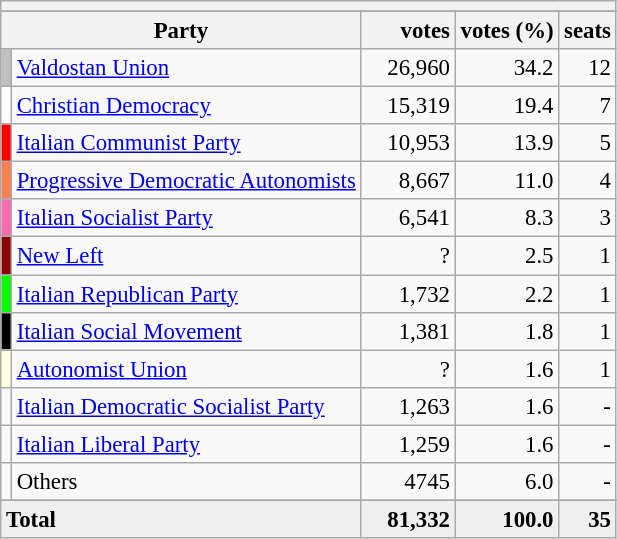<table class="wikitable" style="font-size:95%">
<tr>
<th colspan=5></th>
</tr>
<tr>
</tr>
<tr bgcolor="EFEFEF">
<th Colspan=2>Party</th>
<th>      votes</th>
<th>votes (%)</th>
<th>seats</th>
</tr>
<tr>
<td bgcolor=Silver></td>
<td><a href='#'>Valdostan Union</a></td>
<td align=right>26,960</td>
<td align=right>34.2</td>
<td align=right>12</td>
</tr>
<tr>
<td bgcolor=White></td>
<td><a href='#'>Christian Democracy</a></td>
<td align=right>15,319</td>
<td align=right>19.4</td>
<td align=right>7</td>
</tr>
<tr>
<td bgcolor=Red></td>
<td><a href='#'>Italian Communist Party</a></td>
<td align=right>10,953</td>
<td align=right>13.9</td>
<td align=right>5</td>
</tr>
<tr>
<td bgcolor=Coral></td>
<td><a href='#'>Progressive Democratic Autonomists</a></td>
<td align=right>8,667</td>
<td align=right>11.0</td>
<td align=right>4</td>
</tr>
<tr>
<td bgcolor=Hotpink></td>
<td><a href='#'>Italian Socialist Party</a></td>
<td align=right>6,541</td>
<td align=right>8.3</td>
<td align=right>3</td>
</tr>
<tr>
<td bgcolor=Darkred></td>
<td><a href='#'>New Left</a></td>
<td align=right>?</td>
<td align=right>2.5</td>
<td align=right>1</td>
</tr>
<tr>
<td bgcolor=Lime></td>
<td><a href='#'>Italian Republican Party</a></td>
<td align=right>1,732</td>
<td align=right>2.2</td>
<td align=right>1</td>
</tr>
<tr>
<td bgcolor=Black></td>
<td><a href='#'>Italian Social Movement</a></td>
<td align=right>1,381</td>
<td align=right>1.8</td>
<td align=right>1</td>
</tr>
<tr>
<td bgcolor=Lightyellow></td>
<td><a href='#'>Autonomist Union</a></td>
<td align=right>?</td>
<td align=right>1.6</td>
<td align=right>1</td>
</tr>
<tr>
<td bgcolor=></td>
<td><a href='#'>Italian Democratic Socialist Party</a></td>
<td align=right>1,263</td>
<td align=right>1.6</td>
<td align=right>-</td>
</tr>
<tr>
<td bgcolor=></td>
<td><a href='#'>Italian Liberal Party</a></td>
<td align=right>1,259</td>
<td align=right>1.6</td>
<td align=right>-</td>
</tr>
<tr>
<td bgcolor=></td>
<td>Others</td>
<td align=right>4745</td>
<td align=right>6.0</td>
<td align=right>-</td>
</tr>
<tr>
</tr>
<tr bgcolor="EFEFEF">
<td colspan=2><strong>Total</strong></td>
<td align=right><strong>81,332</strong></td>
<td align=right><strong>100.0</strong></td>
<td align=right><strong>35</strong></td>
</tr>
</table>
